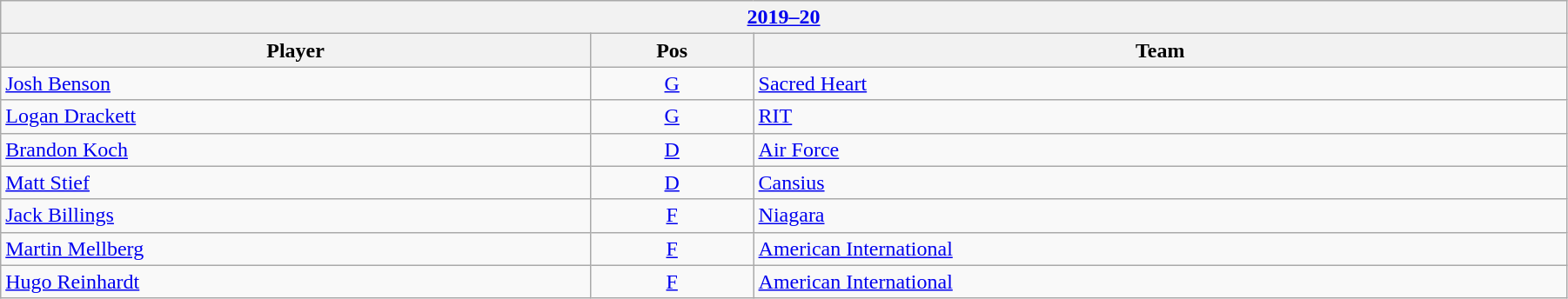<table class="wikitable" width=95%>
<tr>
<th colspan=3><a href='#'>2019–20</a></th>
</tr>
<tr>
<th>Player</th>
<th>Pos</th>
<th>Team</th>
</tr>
<tr>
<td><a href='#'>Josh Benson</a></td>
<td style="text-align:center;"><a href='#'>G</a></td>
<td><a href='#'>Sacred Heart</a></td>
</tr>
<tr>
<td><a href='#'>Logan Drackett</a></td>
<td style="text-align:center;"><a href='#'>G</a></td>
<td><a href='#'>RIT</a></td>
</tr>
<tr>
<td><a href='#'>Brandon Koch</a></td>
<td style="text-align:center;"><a href='#'>D</a></td>
<td><a href='#'>Air Force</a></td>
</tr>
<tr>
<td><a href='#'>Matt Stief</a></td>
<td style="text-align:center;"><a href='#'>D</a></td>
<td><a href='#'>Cansius</a></td>
</tr>
<tr>
<td><a href='#'>Jack Billings</a></td>
<td style="text-align:center;"><a href='#'>F</a></td>
<td><a href='#'>Niagara</a></td>
</tr>
<tr>
<td><a href='#'>Martin Mellberg</a></td>
<td style="text-align:center;"><a href='#'>F</a></td>
<td><a href='#'>American International</a></td>
</tr>
<tr>
<td><a href='#'>Hugo Reinhardt</a></td>
<td style="text-align:center;"><a href='#'>F</a></td>
<td><a href='#'>American International</a></td>
</tr>
</table>
